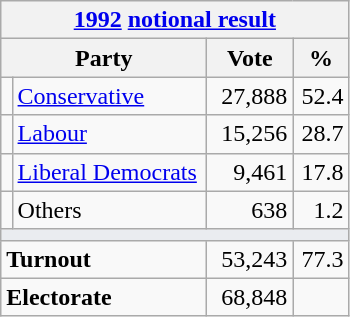<table class="wikitable">
<tr>
<th colspan="4"><a href='#'>1992</a> <a href='#'>notional result</a></th>
</tr>
<tr>
<th bgcolor="#DDDDFF" width="130px" colspan="2">Party</th>
<th bgcolor="#DDDDFF" width="50px">Vote</th>
<th bgcolor="#DDDDFF" width="30px">%</th>
</tr>
<tr>
<td></td>
<td><a href='#'>Conservative</a></td>
<td align=right>27,888</td>
<td align=right>52.4</td>
</tr>
<tr>
<td></td>
<td><a href='#'>Labour</a></td>
<td align=right>15,256</td>
<td align=right>28.7</td>
</tr>
<tr>
<td></td>
<td><a href='#'>Liberal Democrats</a></td>
<td align=right>9,461</td>
<td align=right>17.8</td>
</tr>
<tr>
<td></td>
<td>Others</td>
<td align=right>638</td>
<td align=right>1.2</td>
</tr>
<tr>
<td colspan="4" bgcolor="#EAECF0"></td>
</tr>
<tr>
<td colspan="2"><strong>Turnout</strong></td>
<td align=right>53,243</td>
<td align=right>77.3</td>
</tr>
<tr>
<td colspan="2"><strong>Electorate</strong></td>
<td align=right>68,848</td>
</tr>
</table>
